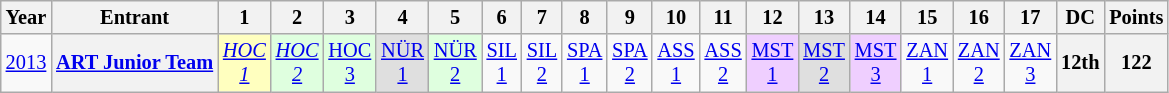<table class="wikitable" style="text-align:center; font-size:85%">
<tr>
<th>Year</th>
<th>Entrant</th>
<th>1</th>
<th>2</th>
<th>3</th>
<th>4</th>
<th>5</th>
<th>6</th>
<th>7</th>
<th>8</th>
<th>9</th>
<th>10</th>
<th>11</th>
<th>12</th>
<th>13</th>
<th>14</th>
<th>15</th>
<th>16</th>
<th>17</th>
<th>DC</th>
<th>Points</th>
</tr>
<tr>
<td><a href='#'>2013</a></td>
<th><a href='#'>ART Junior Team</a></th>
<td style="background:#ffffbf;"><em><a href='#'>HOC<br>1</a></em><br></td>
<td style="background:#dfffdf;"><em><a href='#'>HOC<br>2</a></em><br></td>
<td style="background:#dfffdf;"><a href='#'>HOC<br>3</a><br></td>
<td style="background:#dfdfdf;"><a href='#'>NÜR<br>1</a><br></td>
<td style="background:#dfffdf;"><a href='#'>NÜR<br>2</a><br></td>
<td style="background:#;"><a href='#'>SIL<br>1</a><br></td>
<td style="background:#;"><a href='#'>SIL<br>2</a><br></td>
<td style="background:#;"><a href='#'>SPA<br>1</a><br></td>
<td style="background:#;"><a href='#'>SPA<br>2</a><br></td>
<td style="background:#;"><a href='#'>ASS<br>1</a><br></td>
<td style="background:#;"><a href='#'>ASS<br>2</a><br></td>
<td style="background:#efcfff;"><a href='#'>MST<br>1</a><br></td>
<td style="background:#dfdfdf;"><a href='#'>MST<br>2</a><br></td>
<td style="background:#efcfff;"><a href='#'>MST<br>3</a><br></td>
<td style="background:#;"><a href='#'>ZAN<br>1</a><br></td>
<td style="background:#;"><a href='#'>ZAN<br>2</a><br></td>
<td style="background:#;"><a href='#'>ZAN<br>3</a><br></td>
<th>12th</th>
<th>122</th>
</tr>
</table>
